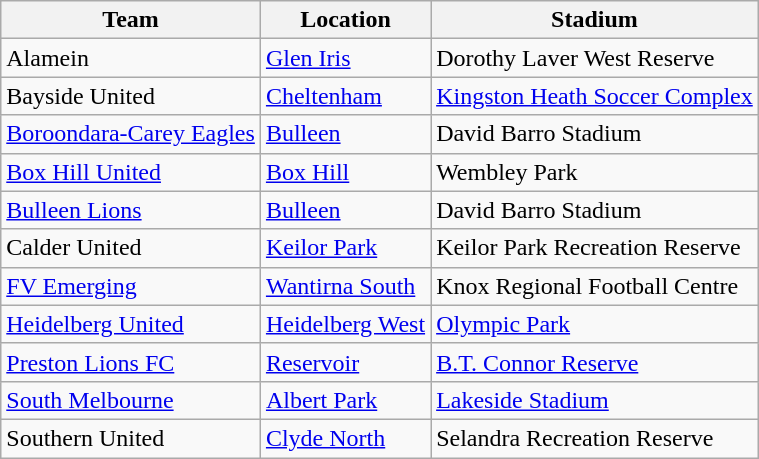<table class="wikitable" style=width=400px>
<tr>
<th>Team</th>
<th>Location</th>
<th>Stadium</th>
</tr>
<tr>
<td>Alamein</td>
<td><a href='#'>Glen Iris</a></td>
<td>Dorothy Laver West Reserve</td>
</tr>
<tr>
<td>Bayside United</td>
<td><a href='#'>Cheltenham</a></td>
<td><a href='#'>Kingston Heath Soccer Complex</a></td>
</tr>
<tr>
<td><a href='#'>Boroondara-Carey Eagles</a></td>
<td><a href='#'>Bulleen</a></td>
<td>David Barro Stadium</td>
</tr>
<tr>
<td><a href='#'>Box Hill United</a></td>
<td><a href='#'>Box Hill</a></td>
<td>Wembley Park</td>
</tr>
<tr>
<td><a href='#'>Bulleen Lions</a></td>
<td><a href='#'>Bulleen</a></td>
<td>David Barro Stadium</td>
</tr>
<tr>
<td>Calder United</td>
<td><a href='#'>Keilor Park</a></td>
<td>Keilor Park Recreation Reserve</td>
</tr>
<tr>
<td><a href='#'>FV Emerging</a></td>
<td><a href='#'>Wantirna South</a></td>
<td>Knox Regional Football Centre</td>
</tr>
<tr>
<td><a href='#'>Heidelberg United</a></td>
<td><a href='#'>Heidelberg West</a></td>
<td><a href='#'>Olympic Park</a></td>
</tr>
<tr>
<td><a href='#'>Preston Lions FC</a></td>
<td><a href='#'>Reservoir</a></td>
<td><a href='#'>B.T. Connor Reserve</a></td>
</tr>
<tr>
<td><a href='#'>South Melbourne</a></td>
<td><a href='#'>Albert Park</a></td>
<td><a href='#'>Lakeside Stadium</a></td>
</tr>
<tr>
<td>Southern United</td>
<td><a href='#'>Clyde North</a></td>
<td>Selandra Recreation Reserve</td>
</tr>
</table>
